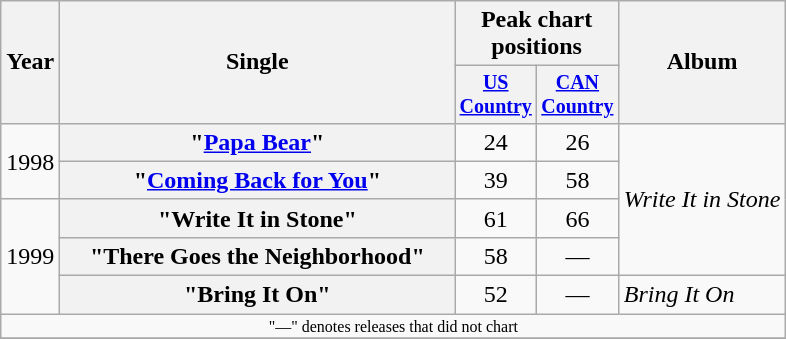<table class="wikitable plainrowheaders" style="text-align:center;">
<tr>
<th rowspan="2">Year</th>
<th rowspan="2" style="width:16em;">Single</th>
<th colspan="2">Peak chart<br>positions</th>
<th rowspan="2">Album</th>
</tr>
<tr style="font-size:smaller;">
<th width="45"><a href='#'>US Country</a><br></th>
<th width="45"><a href='#'>CAN Country</a><br></th>
</tr>
<tr>
<td rowspan="2">1998</td>
<th scope="row">"<a href='#'>Papa Bear</a>"</th>
<td>24</td>
<td>26</td>
<td align="left" rowspan="4"><em>Write It in Stone</em></td>
</tr>
<tr>
<th scope="row">"<a href='#'>Coming Back for You</a>"</th>
<td>39</td>
<td>58</td>
</tr>
<tr>
<td rowspan="3">1999</td>
<th scope="row">"Write It in Stone"</th>
<td>61</td>
<td>66</td>
</tr>
<tr>
<th scope="row">"There Goes the Neighborhood"</th>
<td>58</td>
<td>—</td>
</tr>
<tr>
<th scope="row">"Bring It On"</th>
<td>52</td>
<td>—</td>
<td align="left"><em>Bring It On</em></td>
</tr>
<tr>
<td colspan="5" style="font-size:8pt">"—" denotes releases that did not chart</td>
</tr>
<tr>
</tr>
</table>
